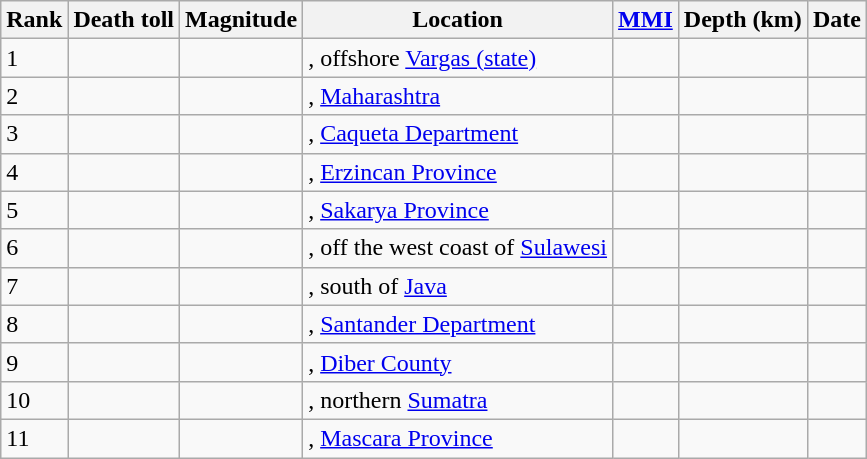<table class="sortable wikitable" style="font-size:100%;">
<tr>
<th>Rank</th>
<th>Death toll</th>
<th>Magnitude</th>
<th>Location</th>
<th><a href='#'>MMI</a></th>
<th>Depth (km)</th>
<th>Date</th>
</tr>
<tr>
<td>1</td>
<td></td>
<td></td>
<td>, offshore <a href='#'>Vargas (state)</a></td>
<td></td>
<td></td>
<td></td>
</tr>
<tr>
<td>2</td>
<td></td>
<td></td>
<td>, <a href='#'>Maharashtra</a></td>
<td></td>
<td></td>
<td></td>
</tr>
<tr>
<td>3</td>
<td></td>
<td></td>
<td>, <a href='#'>Caqueta Department</a></td>
<td></td>
<td></td>
<td></td>
</tr>
<tr>
<td>4</td>
<td></td>
<td></td>
<td>, <a href='#'>Erzincan Province</a></td>
<td></td>
<td></td>
<td></td>
</tr>
<tr>
<td>5</td>
<td></td>
<td></td>
<td>, <a href='#'>Sakarya Province</a></td>
<td></td>
<td></td>
<td></td>
</tr>
<tr>
<td>6</td>
<td></td>
<td></td>
<td>, off the west coast of <a href='#'>Sulawesi</a></td>
<td></td>
<td></td>
<td></td>
</tr>
<tr>
<td>7</td>
<td></td>
<td></td>
<td>, south of <a href='#'>Java</a></td>
<td></td>
<td></td>
<td></td>
</tr>
<tr>
<td>8</td>
<td></td>
<td></td>
<td>, <a href='#'>Santander Department</a></td>
<td></td>
<td></td>
<td></td>
</tr>
<tr>
<td>9</td>
<td></td>
<td></td>
<td>, <a href='#'>Diber County</a></td>
<td></td>
<td></td>
<td></td>
</tr>
<tr>
<td>10</td>
<td></td>
<td></td>
<td>, northern <a href='#'>Sumatra</a></td>
<td></td>
<td></td>
<td></td>
</tr>
<tr>
<td>11</td>
<td></td>
<td></td>
<td>, <a href='#'>Mascara Province</a></td>
<td></td>
<td></td>
<td></td>
</tr>
</table>
